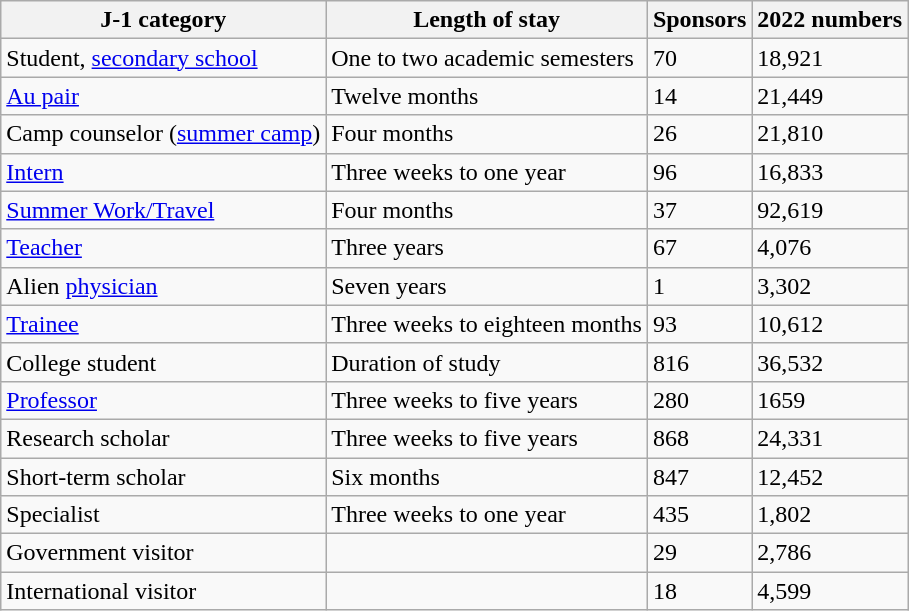<table class="wikitable">
<tr>
<th>J-1 category</th>
<th>Length of stay</th>
<th>Sponsors</th>
<th>2022 numbers</th>
</tr>
<tr>
<td>Student, <a href='#'>secondary school</a></td>
<td>One to two academic semesters</td>
<td>70</td>
<td>18,921</td>
</tr>
<tr>
<td><a href='#'>Au pair</a></td>
<td>Twelve months</td>
<td>14</td>
<td>21,449</td>
</tr>
<tr>
<td>Camp counselor (<a href='#'>summer camp</a>)</td>
<td>Four months</td>
<td>26</td>
<td>21,810</td>
</tr>
<tr>
<td><a href='#'>Intern</a></td>
<td>Three weeks to one year</td>
<td>96</td>
<td>16,833</td>
</tr>
<tr>
<td><a href='#'>Summer Work/Travel</a></td>
<td>Four months</td>
<td>37</td>
<td>92,619</td>
</tr>
<tr>
<td><a href='#'>Teacher</a></td>
<td>Three years</td>
<td>67</td>
<td>4,076</td>
</tr>
<tr>
<td>Alien <a href='#'>physician</a></td>
<td>Seven years</td>
<td>1</td>
<td>3,302</td>
</tr>
<tr>
<td><a href='#'>Trainee</a></td>
<td>Three weeks to eighteen months</td>
<td>93</td>
<td>10,612</td>
</tr>
<tr>
<td>College student</td>
<td>Duration of study</td>
<td>816</td>
<td>36,532</td>
</tr>
<tr>
<td><a href='#'>Professor</a></td>
<td>Three weeks to five years</td>
<td>280</td>
<td>1659</td>
</tr>
<tr>
<td>Research scholar</td>
<td>Three weeks to five years</td>
<td>868</td>
<td>24,331</td>
</tr>
<tr>
<td>Short-term scholar</td>
<td>Six months</td>
<td>847</td>
<td>12,452</td>
</tr>
<tr>
<td>Specialist</td>
<td>Three weeks to one year</td>
<td>435</td>
<td>1,802</td>
</tr>
<tr>
<td>Government visitor</td>
<td></td>
<td>29</td>
<td>2,786</td>
</tr>
<tr>
<td>International visitor</td>
<td></td>
<td>18</td>
<td>4,599</td>
</tr>
</table>
